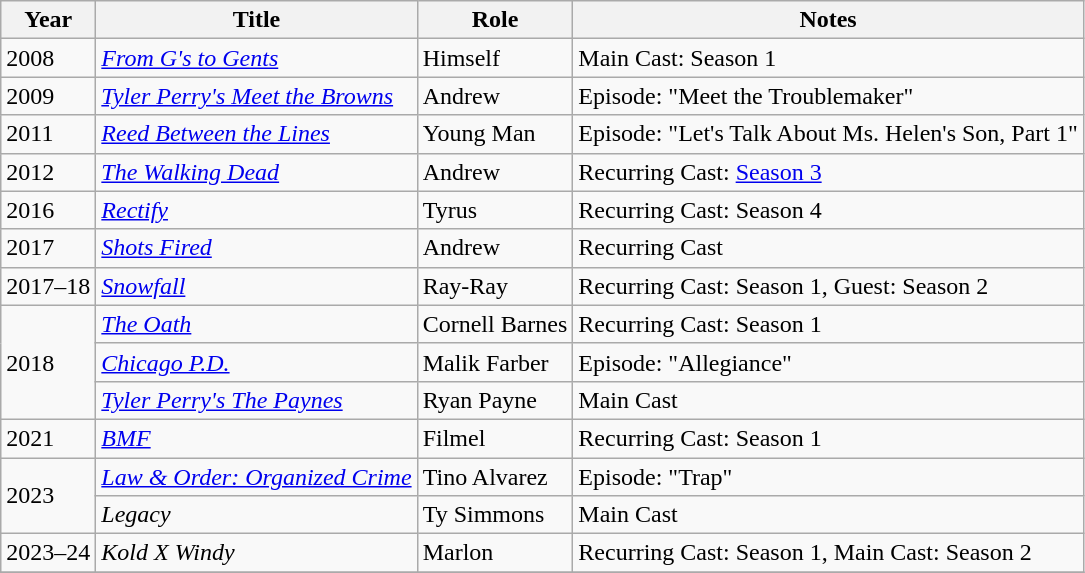<table class="wikitable plainrowheaders sortable" style="margin-right: 0;">
<tr>
<th>Year</th>
<th>Title</th>
<th>Role</th>
<th>Notes</th>
</tr>
<tr>
<td>2008</td>
<td><em><a href='#'>From G's to Gents</a></em></td>
<td>Himself</td>
<td>Main Cast: Season 1</td>
</tr>
<tr>
<td>2009</td>
<td><em><a href='#'>Tyler Perry's Meet the Browns</a></em></td>
<td>Andrew</td>
<td>Episode: "Meet the Troublemaker"</td>
</tr>
<tr>
<td>2011</td>
<td><em><a href='#'>Reed Between the Lines</a></em></td>
<td>Young Man</td>
<td>Episode: "Let's Talk About Ms. Helen's Son, Part 1"</td>
</tr>
<tr>
<td>2012</td>
<td><em><a href='#'>The Walking Dead</a></em></td>
<td>Andrew</td>
<td>Recurring Cast: <a href='#'>Season 3</a></td>
</tr>
<tr>
<td>2016</td>
<td><em><a href='#'>Rectify</a></em></td>
<td>Tyrus</td>
<td>Recurring Cast: Season 4</td>
</tr>
<tr>
<td>2017</td>
<td><em><a href='#'>Shots Fired</a></em></td>
<td>Andrew</td>
<td>Recurring Cast</td>
</tr>
<tr>
<td>2017–18</td>
<td><em><a href='#'>Snowfall</a></em></td>
<td>Ray-Ray</td>
<td>Recurring Cast: Season 1, Guest: Season 2</td>
</tr>
<tr>
<td rowspan="3">2018</td>
<td><em><a href='#'>The Oath</a></em></td>
<td>Cornell Barnes</td>
<td>Recurring Cast: Season 1</td>
</tr>
<tr>
<td><em><a href='#'>Chicago P.D.</a></em></td>
<td>Malik Farber</td>
<td>Episode: "Allegiance"</td>
</tr>
<tr>
<td><em><a href='#'>Tyler Perry's The Paynes</a></em></td>
<td>Ryan Payne</td>
<td>Main Cast</td>
</tr>
<tr>
<td>2021</td>
<td><em><a href='#'>BMF</a></em></td>
<td>Filmel</td>
<td>Recurring Cast: Season 1</td>
</tr>
<tr>
<td rowspan="2">2023</td>
<td><em><a href='#'>Law & Order: Organized Crime</a></em></td>
<td>Tino Alvarez</td>
<td>Episode: "Trap"</td>
</tr>
<tr>
<td><em>Legacy</em></td>
<td>Ty Simmons</td>
<td>Main Cast</td>
</tr>
<tr>
<td>2023–24</td>
<td><em>Kold X Windy</em></td>
<td>Marlon</td>
<td>Recurring Cast: Season 1, Main Cast: Season 2</td>
</tr>
<tr>
</tr>
</table>
